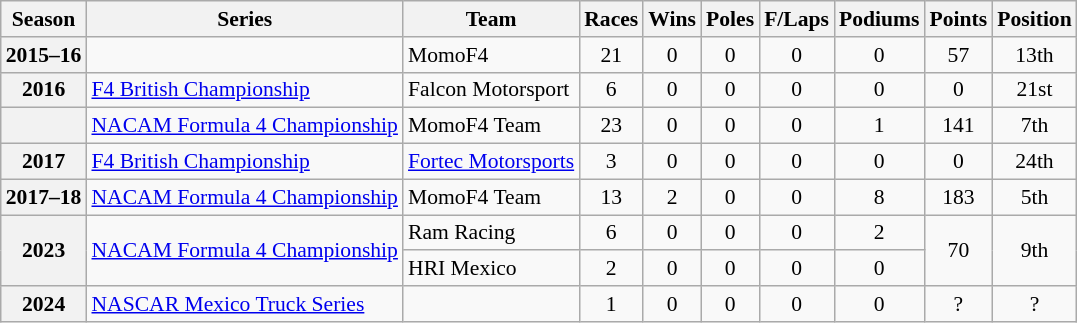<table class="wikitable" style="font-size: 90%; text-align:center">
<tr>
<th>Season</th>
<th>Series</th>
<th>Team</th>
<th>Races</th>
<th>Wins</th>
<th>Poles</th>
<th>F/Laps</th>
<th>Podiums</th>
<th>Points</th>
<th>Position</th>
</tr>
<tr>
<th>2015–16</th>
<td align=left></td>
<td align=left>MomoF4</td>
<td>21</td>
<td>0</td>
<td>0</td>
<td>0</td>
<td>0</td>
<td>57</td>
<td>13th</td>
</tr>
<tr>
<th>2016</th>
<td align=left><a href='#'>F4 British Championship</a></td>
<td align=left>Falcon Motorsport</td>
<td>6</td>
<td>0</td>
<td>0</td>
<td>0</td>
<td>0</td>
<td>0</td>
<td>21st</td>
</tr>
<tr>
<th></th>
<td align=left><a href='#'>NACAM Formula 4 Championship</a></td>
<td align=left>MomoF4 Team</td>
<td>23</td>
<td>0</td>
<td>0</td>
<td>0</td>
<td>1</td>
<td>141</td>
<td>7th</td>
</tr>
<tr>
<th>2017</th>
<td align=left><a href='#'>F4 British Championship</a></td>
<td align=left><a href='#'>Fortec Motorsports</a></td>
<td>3</td>
<td>0</td>
<td>0</td>
<td>0</td>
<td>0</td>
<td>0</td>
<td>24th</td>
</tr>
<tr>
<th>2017–18</th>
<td align=left><a href='#'>NACAM Formula 4 Championship</a></td>
<td align=left>MomoF4 Team</td>
<td>13</td>
<td>2</td>
<td>0</td>
<td>0</td>
<td>8</td>
<td>183</td>
<td>5th</td>
</tr>
<tr>
<th rowspan="2">2023</th>
<td rowspan="2" align="left"><a href='#'>NACAM Formula 4 Championship</a></td>
<td align=left>Ram Racing</td>
<td>6</td>
<td>0</td>
<td>0</td>
<td>0</td>
<td>2</td>
<td rowspan="2">70</td>
<td rowspan="2">9th</td>
</tr>
<tr>
<td align=left>HRI Mexico</td>
<td>2</td>
<td>0</td>
<td>0</td>
<td>0</td>
<td>0</td>
</tr>
<tr>
<th>2024</th>
<td align=left><a href='#'>NASCAR Mexico Truck Series</a></td>
<td align=left></td>
<td>1</td>
<td>0</td>
<td>0</td>
<td>0</td>
<td>0</td>
<td>?</td>
<td>?</td>
</tr>
</table>
